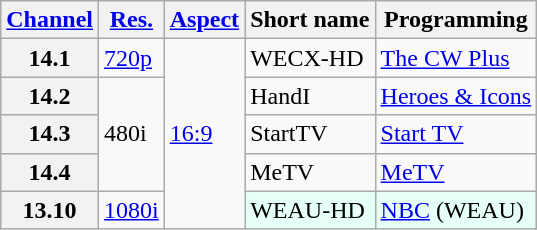<table class="wikitable">
<tr>
<th scope = "col"><a href='#'>Channel</a></th>
<th scope = "col"><a href='#'>Res.</a></th>
<th scope = "col"><a href='#'>Aspect</a></th>
<th scope = "col">Short name</th>
<th scope = "col">Programming</th>
</tr>
<tr>
<th scope = "row">14.1</th>
<td><a href='#'>720p</a></td>
<td rowspan=5><a href='#'>16:9</a></td>
<td>WECX-HD</td>
<td><a href='#'>The CW Plus</a></td>
</tr>
<tr>
<th scope = "row">14.2</th>
<td rowspan=3>480i</td>
<td>HandI</td>
<td><a href='#'>Heroes & Icons</a></td>
</tr>
<tr>
<th scope = "row">14.3</th>
<td>StartTV</td>
<td><a href='#'>Start TV</a></td>
</tr>
<tr>
<th scope = "row">14.4</th>
<td>MeTV</td>
<td><a href='#'>MeTV</a></td>
</tr>
<tr>
<th scope = "row">13.10</th>
<td><a href='#'>1080i</a></td>
<td style="background-color: #E6FFF7;">WEAU-HD</td>
<td style="background-color: #E6FFF7;"><a href='#'>NBC</a> (WEAU)</td>
</tr>
</table>
